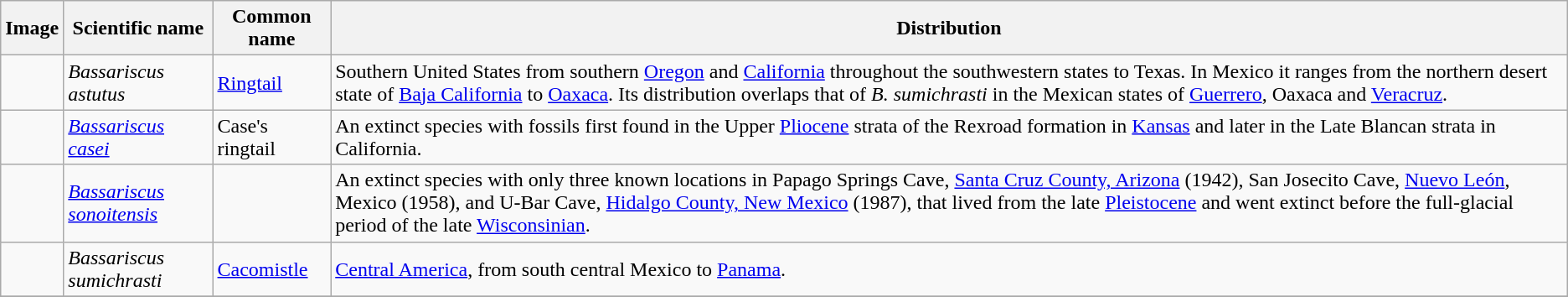<table class="wikitable">
<tr>
<th>Image</th>
<th>Scientific name</th>
<th>Common name</th>
<th>Distribution</th>
</tr>
<tr>
<td></td>
<td><em>Bassariscus astutus</em></td>
<td><a href='#'>Ringtail</a></td>
<td>Southern United States from southern <a href='#'>Oregon</a> and <a href='#'>California</a> throughout the southwestern states to Texas. In Mexico it ranges from the northern desert state of <a href='#'>Baja California</a> to <a href='#'>Oaxaca</a>. Its distribution overlaps that of <em>B. sumichrasti</em> in the Mexican states of <a href='#'>Guerrero</a>, Oaxaca and <a href='#'>Veracruz</a>.</td>
</tr>
<tr>
<td></td>
<td> <em><a href='#'>Bassariscus casei</a></em></td>
<td>Case's ringtail</td>
<td>An extinct species with fossils first found in the Upper <a href='#'>Pliocene</a> strata of the Rexroad formation in <a href='#'>Kansas</a> and later in the Late Blancan strata in California.</td>
</tr>
<tr>
<td></td>
<td> <em><a href='#'>Bassariscus sonoitensis</a></em></td>
<td></td>
<td>An extinct species with only three known locations in Papago Springs Cave, <a href='#'>Santa Cruz County, Arizona</a> (1942), San Josecito Cave, <a href='#'>Nuevo León</a>, Mexico (1958), and U-Bar Cave, <a href='#'>Hidalgo County, New Mexico</a> (1987), that lived from the late <a href='#'>Pleistocene</a> and went extinct before the full-glacial period of the late <a href='#'>Wisconsinian</a>.</td>
</tr>
<tr>
<td></td>
<td><em>Bassariscus sumichrasti</em></td>
<td><a href='#'>Cacomistle</a></td>
<td><a href='#'>Central America</a>, from south central Mexico to <a href='#'>Panama</a>.</td>
</tr>
<tr>
</tr>
</table>
